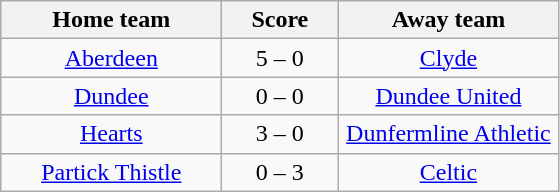<table class="wikitable" style="text-align: center">
<tr>
<th width=140>Home team</th>
<th width=70>Score</th>
<th width=140>Away team</th>
</tr>
<tr>
<td><a href='#'>Aberdeen</a></td>
<td>5 – 0</td>
<td><a href='#'>Clyde</a></td>
</tr>
<tr>
<td><a href='#'>Dundee</a></td>
<td>0 – 0</td>
<td><a href='#'>Dundee United</a></td>
</tr>
<tr>
<td><a href='#'>Hearts</a></td>
<td>3 – 0</td>
<td><a href='#'>Dunfermline Athletic</a></td>
</tr>
<tr>
<td><a href='#'>Partick Thistle</a></td>
<td>0 – 3</td>
<td><a href='#'>Celtic</a></td>
</tr>
</table>
